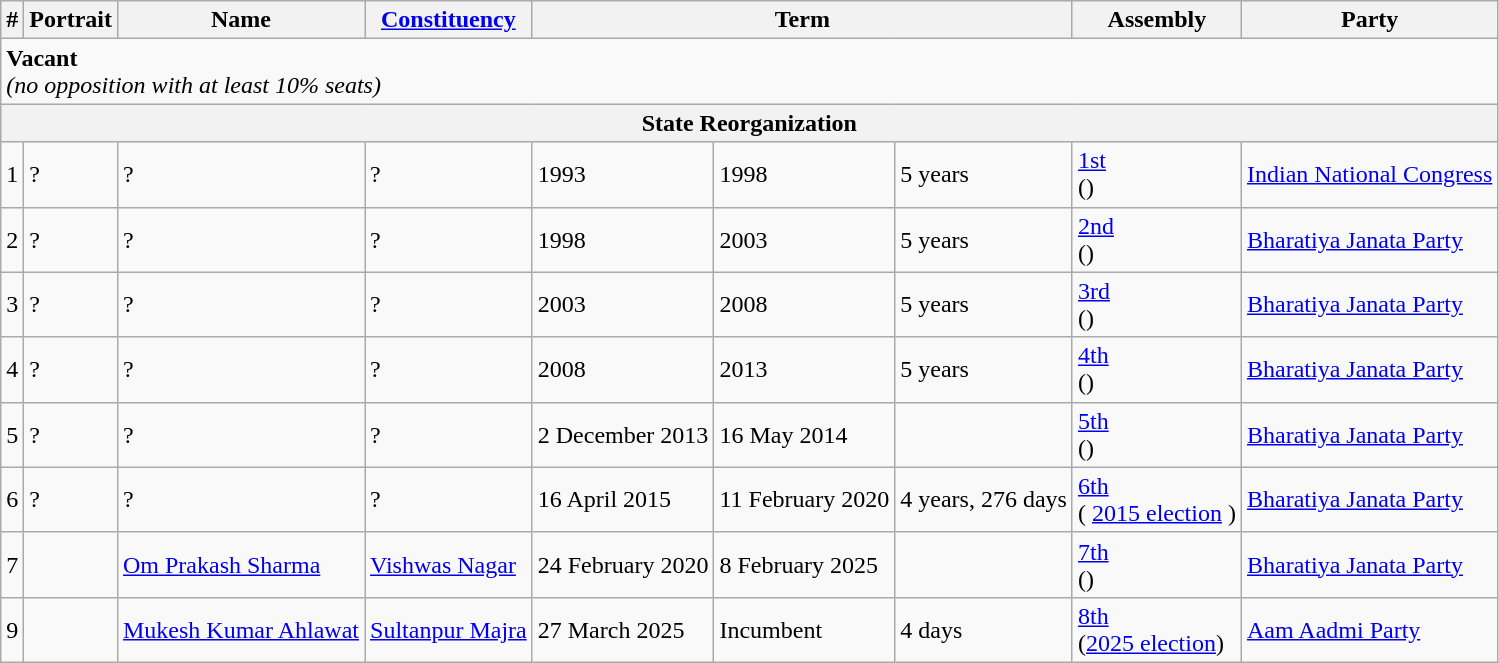<table class="wikitable">
<tr>
<th>#</th>
<th>Portrait</th>
<th>Name</th>
<th><a href='#'>Constituency</a></th>
<th colspan="3">Term</th>
<th>Assembly<br></th>
<th>Party</th>
</tr>
<tr>
<td colspan="9"><strong>Vacant</strong><br><em>(no opposition with at least 10% seats)</em></td>
</tr>
<tr>
<th colspan="9">State Reorganization</th>
</tr>
<tr>
<td>1</td>
<td>?</td>
<td>?</td>
<td>?</td>
<td>1993</td>
<td>1998</td>
<td>5 years</td>
<td><a href='#'>1st</a><br>()</td>
<td><a href='#'>Indian National Congress</a></td>
</tr>
<tr>
<td>2</td>
<td>?</td>
<td>?</td>
<td>?</td>
<td>1998</td>
<td>2003</td>
<td>5 years</td>
<td><a href='#'>2nd</a><br>()</td>
<td><a href='#'>Bharatiya Janata Party</a></td>
</tr>
<tr>
<td>3</td>
<td>?</td>
<td>?</td>
<td>?</td>
<td>2003</td>
<td>2008</td>
<td>5 years</td>
<td><a href='#'>3rd</a><br>()</td>
<td><a href='#'>Bharatiya Janata Party</a></td>
</tr>
<tr>
<td>4</td>
<td>?</td>
<td>?</td>
<td>?</td>
<td>2008</td>
<td>2013</td>
<td>5 years</td>
<td><a href='#'>4th</a><br>()</td>
<td><a href='#'>Bharatiya Janata Party</a></td>
</tr>
<tr>
<td>5</td>
<td>?</td>
<td>?</td>
<td>?</td>
<td>2 December 2013</td>
<td>16 May 2014</td>
<td></td>
<td><a href='#'>5th</a><br>()</td>
<td><a href='#'>Bharatiya Janata Party</a></td>
</tr>
<tr>
<td>6</td>
<td>?</td>
<td>?</td>
<td>?</td>
<td>16 April 2015</td>
<td>11 February 2020</td>
<td>4 years, 276 days</td>
<td><a href='#'>6th</a><br>( <a href='#'>2015 election</a> )</td>
<td><a href='#'>Bharatiya Janata Party</a></td>
</tr>
<tr>
<td>7</td>
<td></td>
<td><a href='#'>Om Prakash Sharma</a></td>
<td><a href='#'>Vishwas Nagar</a></td>
<td>24 February 2020</td>
<td>8 February 2025</td>
<td></td>
<td rowspan="1"><a href='#'>7th</a><br>()</td>
<td><a href='#'>Bharatiya Janata Party</a></td>
</tr>
<tr>
<td>9</td>
<td></td>
<td><a href='#'>Mukesh Kumar Ahlawat</a></td>
<td><a href='#'>Sultanpur Majra</a></td>
<td>27 March 2025</td>
<td>Incumbent</td>
<td>4 days</td>
<td><a href='#'>8th</a><br>(<a href='#'>2025 election</a>)</td>
<td><a href='#'>Aam Aadmi Party</a></td>
</tr>
</table>
